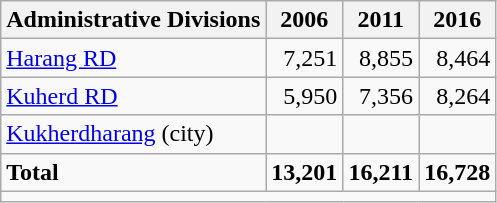<table class="wikitable">
<tr>
<th>Administrative Divisions</th>
<th>2006</th>
<th>2011</th>
<th>2016</th>
</tr>
<tr>
<td><a href='#'>Harang RD</a></td>
<td style="text-align: right;">7,251</td>
<td style="text-align: right;">8,855</td>
<td style="text-align: right;">8,464</td>
</tr>
<tr>
<td><a href='#'>Kuherd RD</a></td>
<td style="text-align: right;">5,950</td>
<td style="text-align: right;">7,356</td>
<td style="text-align: right;">8,264</td>
</tr>
<tr>
<td><a href='#'>Kukherdharang</a> (city)</td>
<td style="text-align: right;"></td>
<td style="text-align: right;"></td>
<td style="text-align: right;"></td>
</tr>
<tr>
<td><strong>Total</strong></td>
<td style="text-align: right;"><strong>13,201</strong></td>
<td style="text-align: right;"><strong>16,211</strong></td>
<td style="text-align: right;"><strong>16,728</strong></td>
</tr>
<tr>
<td colspan=4></td>
</tr>
</table>
